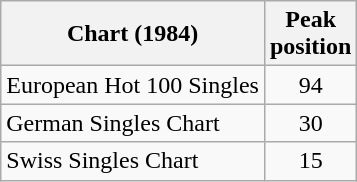<table class="wikitable sortable">
<tr>
<th>Chart (1984)</th>
<th>Peak<br>position</th>
</tr>
<tr>
<td>European Hot 100 Singles</td>
<td style="text-align:center;">94</td>
</tr>
<tr>
<td>German Singles Chart</td>
<td style="text-align:center;">30</td>
</tr>
<tr>
<td>Swiss Singles Chart</td>
<td style="text-align:center;">15</td>
</tr>
</table>
